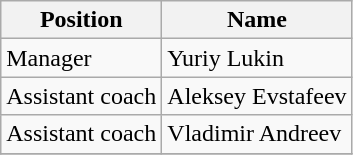<table class="wikitable">
<tr>
<th>Position</th>
<th>Name</th>
</tr>
<tr>
<td>Manager</td>
<td> Yuriy Lukin</td>
</tr>
<tr>
<td>Assistant coach</td>
<td> Aleksey Evstafeev</td>
</tr>
<tr>
<td>Assistant coach</td>
<td> Vladimir Andreev</td>
</tr>
<tr>
</tr>
</table>
